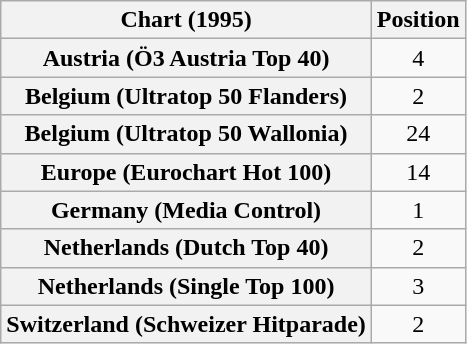<table class="wikitable sortable plainrowheaders" style="text-align:center">
<tr>
<th>Chart (1995)</th>
<th>Position</th>
</tr>
<tr>
<th scope="row">Austria (Ö3 Austria Top 40)</th>
<td>4</td>
</tr>
<tr>
<th scope="row">Belgium (Ultratop 50 Flanders)</th>
<td>2</td>
</tr>
<tr>
<th scope="row">Belgium (Ultratop 50 Wallonia)</th>
<td>24</td>
</tr>
<tr>
<th scope="row">Europe (Eurochart Hot 100)</th>
<td>14</td>
</tr>
<tr>
<th scope="row">Germany (Media Control)</th>
<td>1</td>
</tr>
<tr>
<th scope="row">Netherlands (Dutch Top 40)</th>
<td>2</td>
</tr>
<tr>
<th scope="row">Netherlands (Single Top 100)</th>
<td>3</td>
</tr>
<tr>
<th scope="row">Switzerland (Schweizer Hitparade)</th>
<td>2</td>
</tr>
</table>
